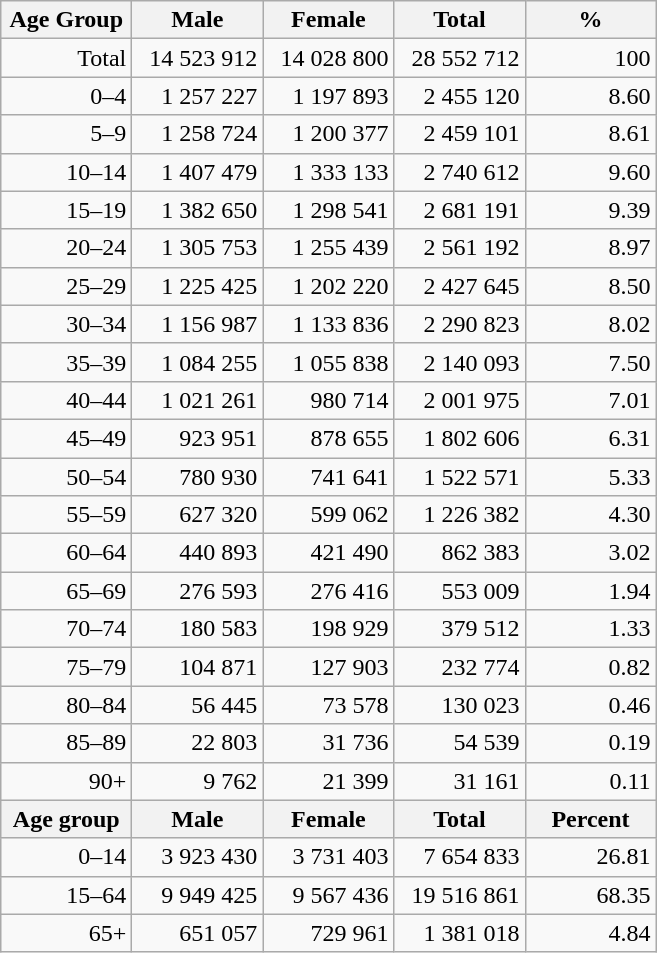<table class="wikitable">
<tr>
<th style="width:80px;">Age Group</th>
<th style="width:80px;">Male</th>
<th style="width:80px;">Female</th>
<th style="width:80px;">Total</th>
<th style="width:80px;">%</th>
</tr>
<tr style="text-align:right;">
<td>Total</td>
<td>14 523 912</td>
<td>14 028 800</td>
<td>28 552 712</td>
<td>100</td>
</tr>
<tr style="text-align:right;">
<td>0–4</td>
<td>1 257 227</td>
<td>1 197 893</td>
<td>2 455 120</td>
<td>8.60</td>
</tr>
<tr style="text-align:right;">
<td>5–9</td>
<td>1 258 724</td>
<td>1 200 377</td>
<td>2 459 101</td>
<td>8.61</td>
</tr>
<tr style="text-align:right;">
<td>10–14</td>
<td>1 407 479</td>
<td>1 333 133</td>
<td>2 740 612</td>
<td>9.60</td>
</tr>
<tr style="text-align:right;">
<td>15–19</td>
<td>1 382 650</td>
<td>1 298 541</td>
<td>2 681 191</td>
<td>9.39</td>
</tr>
<tr style="text-align:right;">
<td>20–24</td>
<td>1 305 753</td>
<td>1 255 439</td>
<td>2 561 192</td>
<td>8.97</td>
</tr>
<tr style="text-align:right;">
<td>25–29</td>
<td>1 225 425</td>
<td>1 202 220</td>
<td>2 427 645</td>
<td>8.50</td>
</tr>
<tr style="text-align:right;">
<td>30–34</td>
<td>1 156 987</td>
<td>1 133 836</td>
<td>2 290 823</td>
<td>8.02</td>
</tr>
<tr style="text-align:right;">
<td>35–39</td>
<td>1 084 255</td>
<td>1 055 838</td>
<td>2 140 093</td>
<td>7.50</td>
</tr>
<tr style="text-align:right;">
<td>40–44</td>
<td>1 021 261</td>
<td>980 714</td>
<td>2 001 975</td>
<td>7.01</td>
</tr>
<tr style="text-align:right;">
<td>45–49</td>
<td>923 951</td>
<td>878 655</td>
<td>1 802 606</td>
<td>6.31</td>
</tr>
<tr style="text-align:right;">
<td>50–54</td>
<td>780 930</td>
<td>741 641</td>
<td>1 522 571</td>
<td>5.33</td>
</tr>
<tr style="text-align:right;">
<td>55–59</td>
<td>627 320</td>
<td>599 062</td>
<td>1 226 382</td>
<td>4.30</td>
</tr>
<tr style="text-align:right;">
<td>60–64</td>
<td>440 893</td>
<td>421 490</td>
<td>862 383</td>
<td>3.02</td>
</tr>
<tr style="text-align:right;">
<td>65–69</td>
<td>276 593</td>
<td>276 416</td>
<td>553 009</td>
<td>1.94</td>
</tr>
<tr style="text-align:right;">
<td>70–74</td>
<td>180 583</td>
<td>198 929</td>
<td>379 512</td>
<td>1.33</td>
</tr>
<tr style="text-align:right;">
<td>75–79</td>
<td>104 871</td>
<td>127 903</td>
<td>232 774</td>
<td>0.82</td>
</tr>
<tr style="text-align:right;">
<td>80–84</td>
<td>56 445</td>
<td>73 578</td>
<td>130 023</td>
<td>0.46</td>
</tr>
<tr style="text-align:right;">
<td>85–89</td>
<td>22 803</td>
<td>31 736</td>
<td>54 539</td>
<td>0.19</td>
</tr>
<tr style="text-align:right;">
<td>90+</td>
<td>9 762</td>
<td>21 399</td>
<td>31 161</td>
<td>0.11</td>
</tr>
<tr>
<th style="width:50px;">Age group</th>
<th style="width:80px;">Male</th>
<th style="width:80px;">Female</th>
<th style="width:80px;">Total</th>
<th style="width:50px;">Percent</th>
</tr>
<tr style="text-align:right;">
<td>0–14</td>
<td>3 923 430</td>
<td>3 731 403</td>
<td>7 654 833</td>
<td>26.81</td>
</tr>
<tr style="text-align:right;">
<td>15–64</td>
<td>9 949 425</td>
<td>9 567 436</td>
<td>19 516 861</td>
<td>68.35</td>
</tr>
<tr style="text-align:right;">
<td>65+</td>
<td>651 057</td>
<td>729 961</td>
<td>1 381 018</td>
<td>4.84</td>
</tr>
</table>
